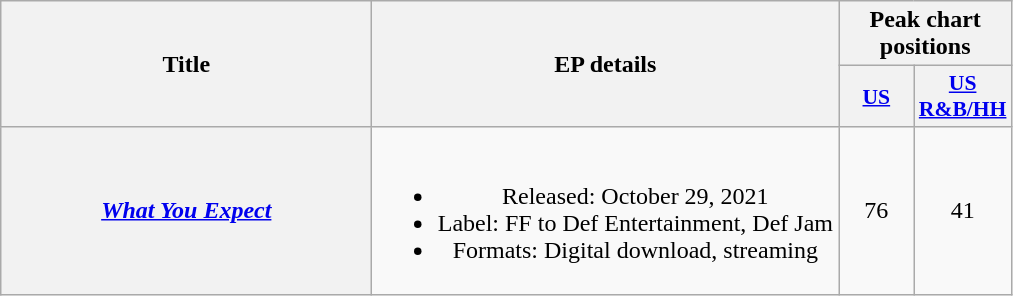<table class="wikitable plainrowheaders" style="text-align:center;">
<tr>
<th scope="col" rowspan="2" style="width:15em;">Title</th>
<th scope="col" rowspan="2" style="width:19em;">EP details</th>
<th scope="col" colspan="2">Peak chart positions</th>
</tr>
<tr>
<th scope="col" style="width:3em;font-size:90%;"><a href='#'>US</a><br></th>
<th scope="col" style="width:3em;font-size:90%;"><a href='#'>US<br>R&B/HH</a><br></th>
</tr>
<tr>
<th scope="row"><em><a href='#'>What You Expect</a></em><br></th>
<td><br><ul><li>Released: October 29, 2021</li><li>Label: FF to Def Entertainment, Def Jam</li><li>Formats: Digital download, streaming</li></ul></td>
<td>76</td>
<td>41</td>
</tr>
</table>
